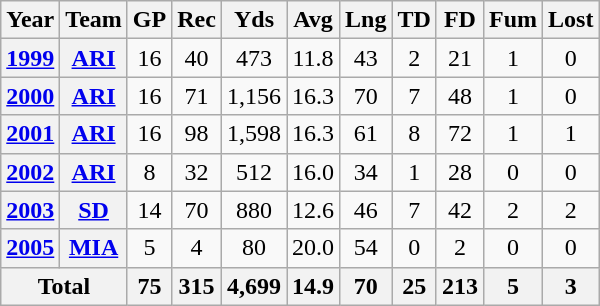<table class="wikitable" style="text-align:center;">
<tr>
<th>Year</th>
<th>Team</th>
<th>GP</th>
<th>Rec</th>
<th>Yds</th>
<th>Avg</th>
<th>Lng</th>
<th>TD</th>
<th>FD</th>
<th>Fum</th>
<th>Lost</th>
</tr>
<tr>
<th><a href='#'>1999</a></th>
<th><a href='#'>ARI</a></th>
<td>16</td>
<td>40</td>
<td>473</td>
<td>11.8</td>
<td>43</td>
<td>2</td>
<td>21</td>
<td>1</td>
<td>0</td>
</tr>
<tr>
<th><a href='#'>2000</a></th>
<th><a href='#'>ARI</a></th>
<td>16</td>
<td>71</td>
<td>1,156</td>
<td>16.3</td>
<td>70</td>
<td>7</td>
<td>48</td>
<td>1</td>
<td>0</td>
</tr>
<tr>
<th><a href='#'>2001</a></th>
<th><a href='#'>ARI</a></th>
<td>16</td>
<td>98</td>
<td>1,598</td>
<td>16.3</td>
<td>61</td>
<td>8</td>
<td>72</td>
<td>1</td>
<td>1</td>
</tr>
<tr>
<th><a href='#'>2002</a></th>
<th><a href='#'>ARI</a></th>
<td>8</td>
<td>32</td>
<td>512</td>
<td>16.0</td>
<td>34</td>
<td>1</td>
<td>28</td>
<td>0</td>
<td>0</td>
</tr>
<tr>
<th><a href='#'>2003</a></th>
<th><a href='#'>SD</a></th>
<td>14</td>
<td>70</td>
<td>880</td>
<td>12.6</td>
<td>46</td>
<td>7</td>
<td>42</td>
<td>2</td>
<td>2</td>
</tr>
<tr>
<th><a href='#'>2005</a></th>
<th><a href='#'>MIA</a></th>
<td>5</td>
<td>4</td>
<td>80</td>
<td>20.0</td>
<td>54</td>
<td>0</td>
<td>2</td>
<td>0</td>
<td>0</td>
</tr>
<tr>
<th colspan="2">Total</th>
<th>75</th>
<th>315</th>
<th>4,699</th>
<th>14.9</th>
<th>70</th>
<th>25</th>
<th>213</th>
<th>5</th>
<th>3</th>
</tr>
</table>
